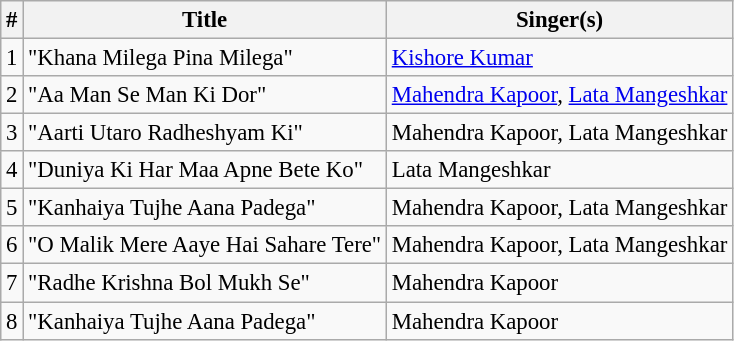<table class="wikitable" style="font-size:95%;">
<tr>
<th>#</th>
<th>Title</th>
<th>Singer(s)</th>
</tr>
<tr>
<td>1</td>
<td>"Khana Milega Pina Milega"</td>
<td><a href='#'>Kishore Kumar</a></td>
</tr>
<tr>
<td>2</td>
<td>"Aa Man Se Man Ki Dor"</td>
<td><a href='#'>Mahendra Kapoor</a>, <a href='#'>Lata Mangeshkar</a></td>
</tr>
<tr>
<td>3</td>
<td>"Aarti Utaro Radheshyam Ki"</td>
<td>Mahendra Kapoor, Lata Mangeshkar</td>
</tr>
<tr>
<td>4</td>
<td>"Duniya Ki Har Maa Apne Bete Ko"</td>
<td>Lata Mangeshkar</td>
</tr>
<tr>
<td>5</td>
<td>"Kanhaiya Tujhe Aana Padega"</td>
<td>Mahendra Kapoor, Lata Mangeshkar</td>
</tr>
<tr>
<td>6</td>
<td>"O Malik Mere Aaye Hai Sahare Tere"</td>
<td>Mahendra Kapoor, Lata Mangeshkar</td>
</tr>
<tr>
<td>7</td>
<td>"Radhe Krishna Bol Mukh Se"</td>
<td>Mahendra Kapoor</td>
</tr>
<tr>
<td>8</td>
<td>"Kanhaiya Tujhe Aana Padega"</td>
<td>Mahendra Kapoor</td>
</tr>
</table>
